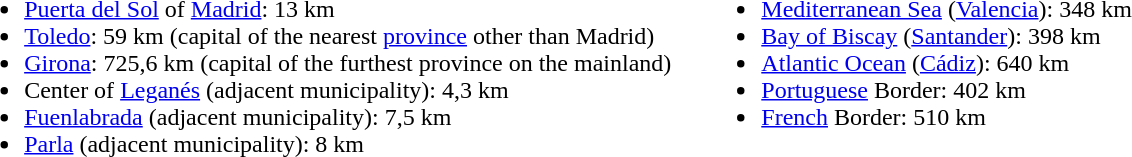<table style="margin: 1em auto;">
<tr style="vertical-align: top;">
<td><br><ul><li><a href='#'>Puerta del Sol</a> of <a href='#'>Madrid</a>: 13 km</li><li><a href='#'>Toledo</a>: 59 km (capital of the nearest <a href='#'>province</a> other than Madrid)</li><li><a href='#'>Girona</a>: 725,6 km (capital of the furthest province on the mainland)</li><li>Center of <a href='#'>Leganés</a> (adjacent municipality): 4,3 km</li><li><a href='#'>Fuenlabrada</a> (adjacent municipality): 7,5 km</li><li><a href='#'>Parla</a> (adjacent municipality): 8 km</li></ul></td>
<td>   </td>
<td><br><ul><li><a href='#'>Mediterranean Sea</a> (<a href='#'>Valencia</a>): 348 km</li><li><a href='#'>Bay of Biscay</a> (<a href='#'>Santander</a>): 398 km</li><li><a href='#'>Atlantic Ocean</a> (<a href='#'>Cádiz</a>): 640 km</li><li><a href='#'>Portuguese</a> Border: 402 km</li><li><a href='#'>French</a> Border: 510 km</li></ul></td>
</tr>
</table>
